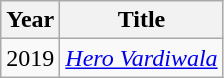<table class="wikitable sortable">
<tr>
<th>Year</th>
<th>Title</th>
</tr>
<tr>
<td>2019</td>
<td><em><a href='#'>Hero Vardiwala</a></em></td>
</tr>
</table>
